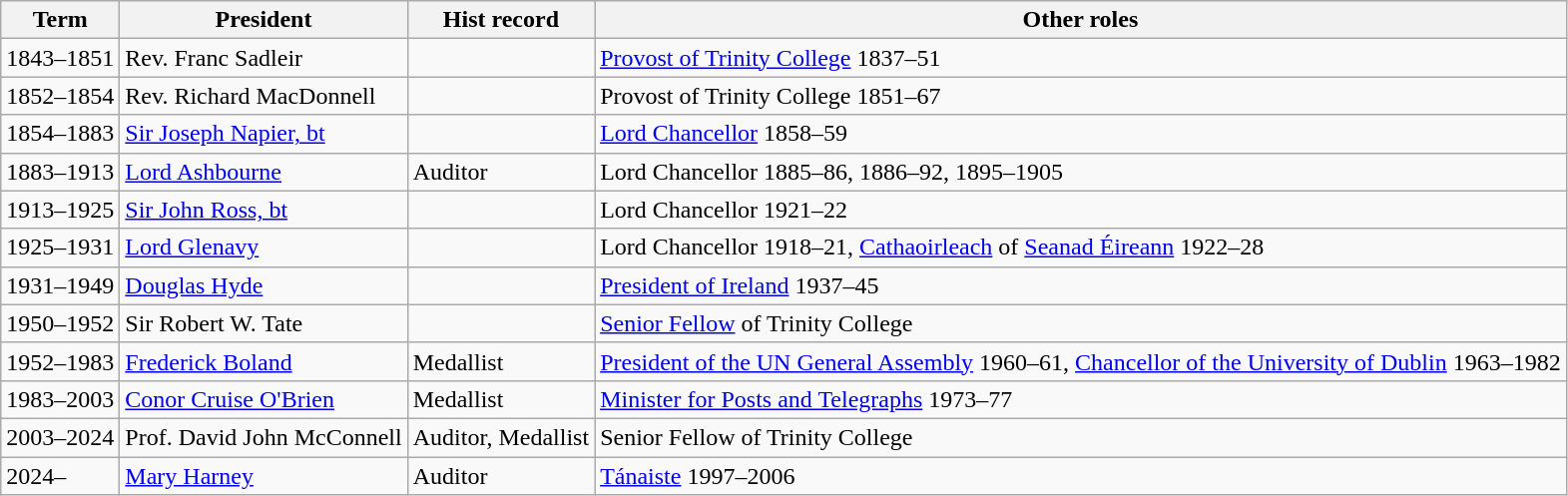<table class="wikitable" border="0">
<tr>
<th>Term</th>
<th>President</th>
<th>Hist record</th>
<th>Other roles</th>
</tr>
<tr>
<td>1843–1851</td>
<td>Rev. Franc Sadleir</td>
<td></td>
<td><a href='#'>Provost of Trinity College</a> 1837–51</td>
</tr>
<tr>
<td>1852–1854</td>
<td>Rev. Richard MacDonnell</td>
<td></td>
<td>Provost of Trinity College 1851–67</td>
</tr>
<tr>
<td>1854–1883</td>
<td><a href='#'>Sir Joseph Napier, bt</a></td>
<td></td>
<td><a href='#'>Lord Chancellor</a> 1858–59</td>
</tr>
<tr>
<td>1883–1913</td>
<td><a href='#'>Lord Ashbourne</a></td>
<td>Auditor</td>
<td>Lord Chancellor 1885–86, 1886–92, 1895–1905</td>
</tr>
<tr>
<td>1913–1925</td>
<td><a href='#'>Sir John Ross, bt</a></td>
<td></td>
<td>Lord Chancellor 1921–22</td>
</tr>
<tr>
<td>1925–1931</td>
<td><a href='#'>Lord Glenavy</a></td>
<td></td>
<td>Lord Chancellor 1918–21, <a href='#'>Cathaoirleach</a> of <a href='#'>Seanad Éireann</a> 1922–28</td>
</tr>
<tr>
<td>1931–1949</td>
<td><a href='#'>Douglas Hyde</a></td>
<td></td>
<td><a href='#'>President of Ireland</a> 1937–45</td>
</tr>
<tr>
<td>1950–1952</td>
<td>Sir Robert W. Tate</td>
<td></td>
<td><a href='#'>Senior Fellow</a> of Trinity College</td>
</tr>
<tr>
<td>1952–1983</td>
<td><a href='#'>Frederick Boland</a></td>
<td>Medallist</td>
<td><a href='#'>President of the UN General Assembly</a> 1960–61, <a href='#'>Chancellor of the University of Dublin</a> 1963–1982</td>
</tr>
<tr>
<td>1983–2003</td>
<td><a href='#'>Conor Cruise O'Brien</a></td>
<td>Medallist</td>
<td><a href='#'>Minister for Posts and Telegraphs</a> 1973–77</td>
</tr>
<tr>
<td>2003–2024</td>
<td>Prof. David John McConnell</td>
<td>Auditor, Medallist</td>
<td>Senior Fellow of Trinity College</td>
</tr>
<tr>
<td>2024–</td>
<td><a href='#'>Mary Harney</a></td>
<td>Auditor</td>
<td><a href='#'>Tánaiste</a> 1997–2006</td>
</tr>
</table>
